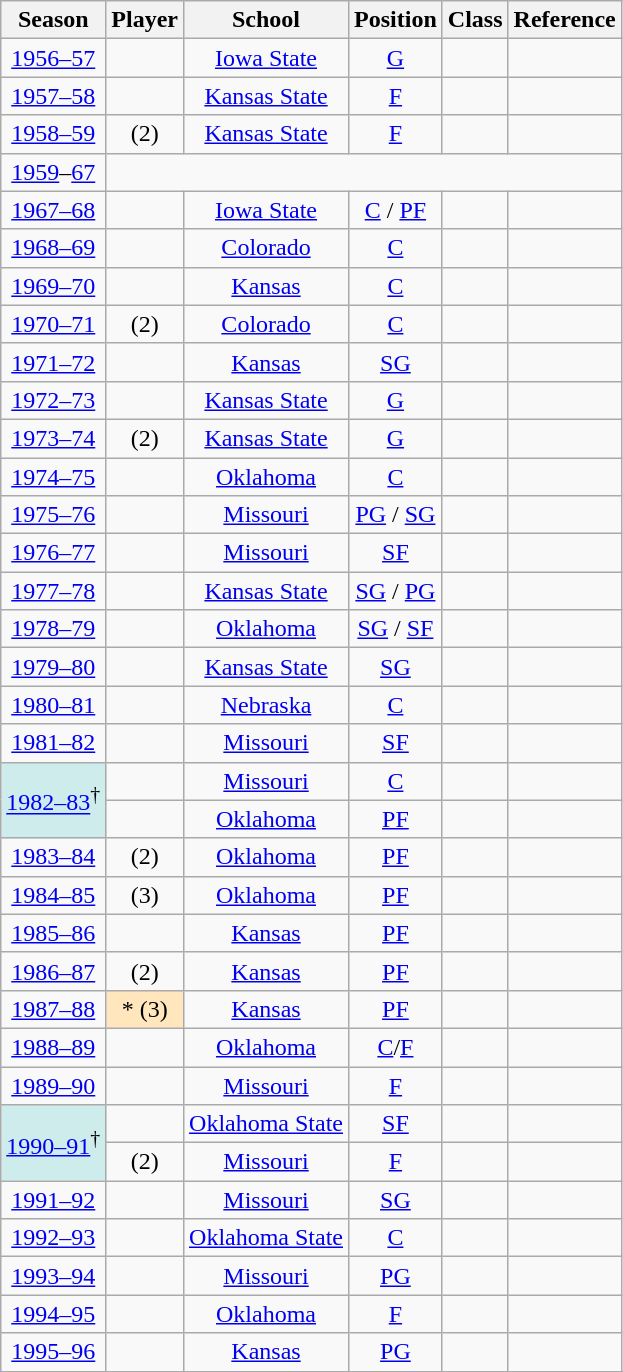<table class="wikitable sortable" style="text-align:center;">
<tr>
<th>Season</th>
<th>Player</th>
<th>School</th>
<th>Position</th>
<th>Class</th>
<th class="unsortable">Reference</th>
</tr>
<tr>
<td><a href='#'>1956–57</a></td>
<td></td>
<td><a href='#'>Iowa State</a></td>
<td><a href='#'>G</a></td>
<td></td>
<td></td>
</tr>
<tr>
<td><a href='#'>1957–58</a></td>
<td></td>
<td><a href='#'>Kansas State</a></td>
<td><a href='#'>F</a></td>
<td></td>
<td></td>
</tr>
<tr>
<td><a href='#'>1958–59</a></td>
<td> (2)</td>
<td><a href='#'>Kansas State</a></td>
<td><a href='#'>F</a></td>
<td></td>
<td></td>
</tr>
<tr>
<td><a href='#'>1959</a>–<a href='#'>67</a></td>
<td colspan=5></td>
</tr>
<tr>
<td><a href='#'>1967–68</a></td>
<td></td>
<td><a href='#'>Iowa State</a></td>
<td><a href='#'>C</a> / <a href='#'>PF</a></td>
<td></td>
<td></td>
</tr>
<tr>
<td><a href='#'>1968–69</a></td>
<td></td>
<td><a href='#'>Colorado</a></td>
<td><a href='#'>C</a></td>
<td></td>
<td></td>
</tr>
<tr>
<td><a href='#'>1969–70</a></td>
<td></td>
<td><a href='#'>Kansas</a></td>
<td><a href='#'>C</a></td>
<td></td>
<td></td>
</tr>
<tr>
<td><a href='#'>1970–71</a></td>
<td> (2)</td>
<td><a href='#'>Colorado</a></td>
<td><a href='#'>C</a></td>
<td></td>
<td></td>
</tr>
<tr>
<td><a href='#'>1971–72</a></td>
<td></td>
<td><a href='#'>Kansas</a></td>
<td><a href='#'>SG</a></td>
<td></td>
<td></td>
</tr>
<tr>
<td><a href='#'>1972–73</a></td>
<td></td>
<td><a href='#'>Kansas State</a></td>
<td><a href='#'>G</a></td>
<td></td>
<td></td>
</tr>
<tr>
<td><a href='#'>1973–74</a></td>
<td> (2)</td>
<td><a href='#'>Kansas State</a></td>
<td><a href='#'>G</a></td>
<td></td>
<td></td>
</tr>
<tr>
<td><a href='#'>1974–75</a></td>
<td></td>
<td><a href='#'>Oklahoma</a></td>
<td><a href='#'>C</a></td>
<td></td>
<td></td>
</tr>
<tr>
<td><a href='#'>1975–76</a></td>
<td></td>
<td><a href='#'>Missouri</a></td>
<td><a href='#'>PG</a> / <a href='#'>SG</a></td>
<td></td>
<td></td>
</tr>
<tr>
<td><a href='#'>1976–77</a></td>
<td></td>
<td><a href='#'>Missouri</a></td>
<td><a href='#'>SF</a></td>
<td></td>
<td></td>
</tr>
<tr>
<td><a href='#'>1977–78</a></td>
<td></td>
<td><a href='#'>Kansas State</a></td>
<td><a href='#'>SG</a> / <a href='#'>PG</a></td>
<td></td>
<td></td>
</tr>
<tr>
<td><a href='#'>1978–79</a></td>
<td></td>
<td><a href='#'>Oklahoma</a></td>
<td><a href='#'>SG</a> / <a href='#'>SF</a></td>
<td></td>
<td></td>
</tr>
<tr>
<td><a href='#'>1979–80</a></td>
<td></td>
<td><a href='#'>Kansas State</a></td>
<td><a href='#'>SG</a></td>
<td></td>
<td></td>
</tr>
<tr>
<td><a href='#'>1980–81</a></td>
<td></td>
<td><a href='#'>Nebraska</a></td>
<td><a href='#'>C</a></td>
<td></td>
<td></td>
</tr>
<tr>
<td><a href='#'>1981–82</a></td>
<td></td>
<td><a href='#'>Missouri</a></td>
<td><a href='#'>SF</a></td>
<td></td>
<td></td>
</tr>
<tr>
<td align="center" style="background-color:#CFECEC;" rowspan="2"><a href='#'>1982–83</a><sup>†</sup></td>
<td></td>
<td><a href='#'>Missouri</a></td>
<td><a href='#'>C</a></td>
<td></td>
<td></td>
</tr>
<tr>
<td></td>
<td><a href='#'>Oklahoma</a></td>
<td><a href='#'>PF</a></td>
<td></td>
<td></td>
</tr>
<tr>
<td><a href='#'>1983–84</a></td>
<td> (2)</td>
<td><a href='#'>Oklahoma</a></td>
<td><a href='#'>PF</a></td>
<td></td>
<td></td>
</tr>
<tr>
<td><a href='#'>1984–85</a></td>
<td> (3)</td>
<td><a href='#'>Oklahoma</a></td>
<td><a href='#'>PF</a></td>
<td></td>
<td></td>
</tr>
<tr>
<td><a href='#'>1985–86</a></td>
<td></td>
<td><a href='#'>Kansas</a></td>
<td><a href='#'>PF</a></td>
<td></td>
<td></td>
</tr>
<tr>
<td><a href='#'>1986–87</a></td>
<td> (2)</td>
<td><a href='#'>Kansas</a></td>
<td><a href='#'>PF</a></td>
<td></td>
<td></td>
</tr>
<tr>
<td><a href='#'>1987–88</a></td>
<td style="background-color:#FFE6BD">* (3)</td>
<td><a href='#'>Kansas</a></td>
<td><a href='#'>PF</a></td>
<td></td>
<td></td>
</tr>
<tr>
<td><a href='#'>1988–89</a></td>
<td></td>
<td><a href='#'>Oklahoma</a></td>
<td><a href='#'>C</a>/<a href='#'>F</a></td>
<td></td>
<td></td>
</tr>
<tr>
<td><a href='#'>1989–90</a></td>
<td></td>
<td><a href='#'>Missouri</a></td>
<td><a href='#'>F</a></td>
<td></td>
<td></td>
</tr>
<tr>
<td align="center" style="background-color:#CFECEC;"  rowspan="2"><a href='#'>1990–91</a><sup>†</sup></td>
<td></td>
<td><a href='#'>Oklahoma State</a></td>
<td><a href='#'>SF</a></td>
<td></td>
<td></td>
</tr>
<tr>
<td> (2)</td>
<td><a href='#'>Missouri</a></td>
<td><a href='#'>F</a></td>
<td></td>
<td></td>
</tr>
<tr>
<td><a href='#'>1991–92</a></td>
<td></td>
<td><a href='#'>Missouri</a></td>
<td><a href='#'>SG</a></td>
<td></td>
<td></td>
</tr>
<tr>
<td><a href='#'>1992–93</a></td>
<td></td>
<td><a href='#'>Oklahoma State</a></td>
<td><a href='#'>C</a></td>
<td></td>
<td></td>
</tr>
<tr>
<td><a href='#'>1993–94</a></td>
<td></td>
<td><a href='#'>Missouri</a></td>
<td><a href='#'>PG</a></td>
<td></td>
<td></td>
</tr>
<tr>
<td><a href='#'>1994–95</a></td>
<td></td>
<td><a href='#'>Oklahoma</a></td>
<td><a href='#'>F</a></td>
<td></td>
<td></td>
</tr>
<tr>
<td><a href='#'>1995–96</a></td>
<td></td>
<td><a href='#'>Kansas</a></td>
<td><a href='#'>PG</a></td>
<td></td>
<td></td>
</tr>
<tr>
</tr>
</table>
